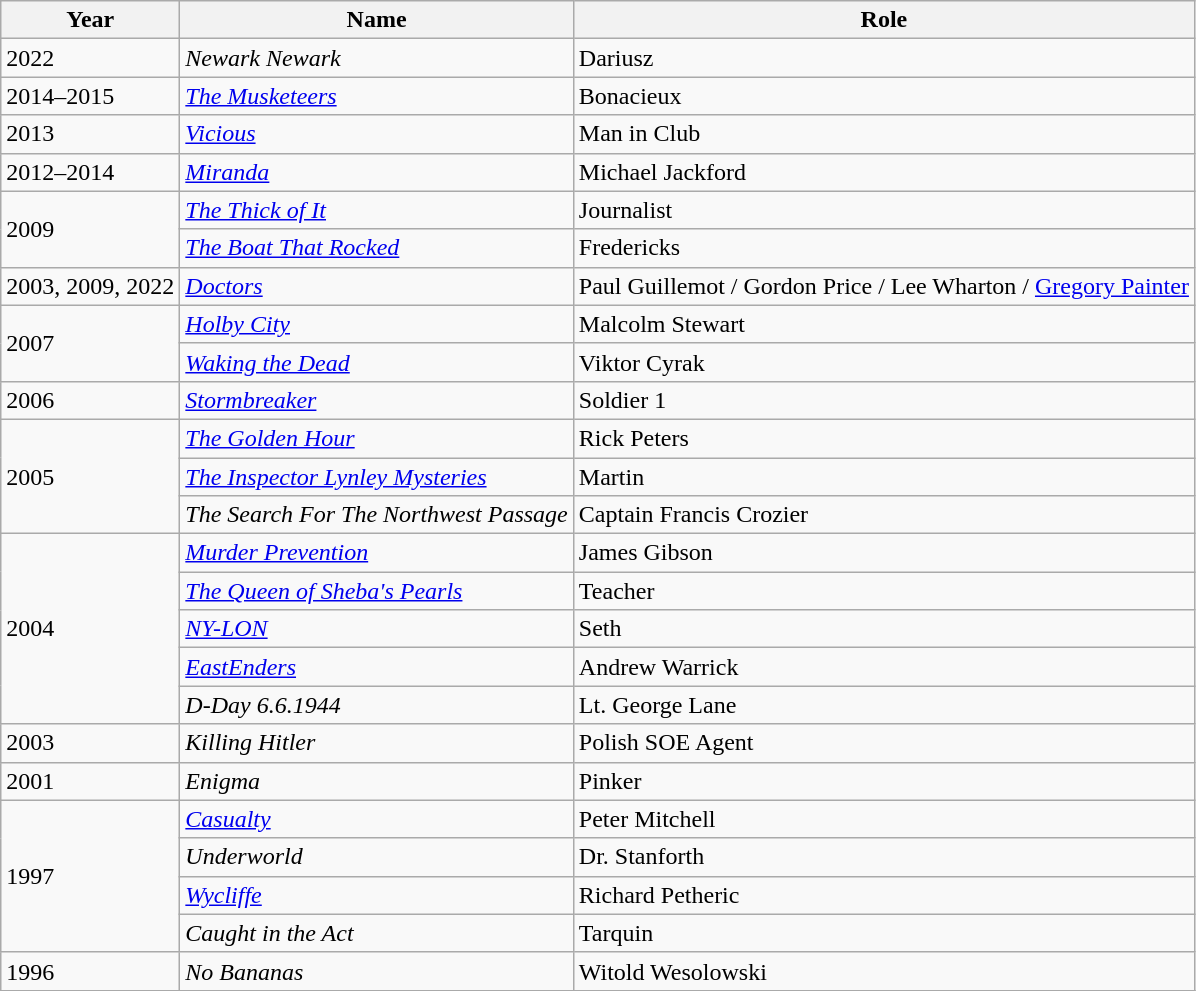<table class="wikitable sortable">
<tr>
<th>Year</th>
<th>Name</th>
<th>Role</th>
</tr>
<tr>
<td>2022</td>
<td><em>Newark Newark</em></td>
<td>Dariusz</td>
</tr>
<tr>
<td>2014–2015</td>
<td><em><a href='#'>The Musketeers</a></em></td>
<td>Bonacieux</td>
</tr>
<tr>
<td>2013</td>
<td><em><a href='#'>Vicious</a></em></td>
<td>Man in Club</td>
</tr>
<tr>
<td>2012–2014</td>
<td><em><a href='#'>Miranda</a></em></td>
<td>Michael Jackford</td>
</tr>
<tr>
<td rowspan=2>2009</td>
<td><em><a href='#'>The Thick of It</a></em></td>
<td>Journalist</td>
</tr>
<tr>
<td><em><a href='#'>The Boat That Rocked</a></em></td>
<td>Fredericks</td>
</tr>
<tr>
<td>2003, 2009, 2022</td>
<td><em><a href='#'>Doctors</a></em></td>
<td>Paul Guillemot / Gordon Price / Lee Wharton / <a href='#'>Gregory Painter</a></td>
</tr>
<tr>
<td rowspan=2>2007</td>
<td><em><a href='#'>Holby City</a></em></td>
<td>Malcolm Stewart</td>
</tr>
<tr>
<td><em><a href='#'>Waking the Dead</a></em></td>
<td>Viktor Cyrak</td>
</tr>
<tr>
<td>2006</td>
<td><em><a href='#'>Stormbreaker</a></em></td>
<td>Soldier 1</td>
</tr>
<tr>
<td rowspan=3>2005</td>
<td><em><a href='#'>The Golden Hour</a></em></td>
<td>Rick Peters</td>
</tr>
<tr>
<td><em><a href='#'>The Inspector Lynley Mysteries</a></em></td>
<td>Martin</td>
</tr>
<tr>
<td><em>The Search For The Northwest Passage</em></td>
<td>Captain Francis Crozier</td>
</tr>
<tr>
<td rowspan=5>2004</td>
<td><em><a href='#'>Murder Prevention</a></em></td>
<td>James Gibson</td>
</tr>
<tr>
<td><em><a href='#'>The Queen of Sheba's Pearls</a></em></td>
<td>Teacher</td>
</tr>
<tr>
<td><em><a href='#'>NY-LON</a></em></td>
<td>Seth</td>
</tr>
<tr>
<td><em><a href='#'>EastEnders</a></em></td>
<td>Andrew Warrick</td>
</tr>
<tr>
<td><em>D-Day 6.6.1944</em></td>
<td>Lt. George Lane</td>
</tr>
<tr>
<td>2003</td>
<td><em>Killing Hitler</em></td>
<td>Polish SOE Agent</td>
</tr>
<tr>
<td>2001</td>
<td><em>Enigma</em></td>
<td>Pinker</td>
</tr>
<tr>
<td rowspan=4>1997</td>
<td><em><a href='#'>Casualty</a></em></td>
<td>Peter Mitchell</td>
</tr>
<tr>
<td><em>Underworld</em></td>
<td>Dr. Stanforth</td>
</tr>
<tr>
<td><em><a href='#'>Wycliffe</a></em></td>
<td>Richard Petheric</td>
</tr>
<tr>
<td><em>Caught in the Act</em></td>
<td>Tarquin</td>
</tr>
<tr>
<td>1996</td>
<td><em>No Bananas</em></td>
<td>Witold Wesolowski</td>
</tr>
<tr>
</tr>
</table>
